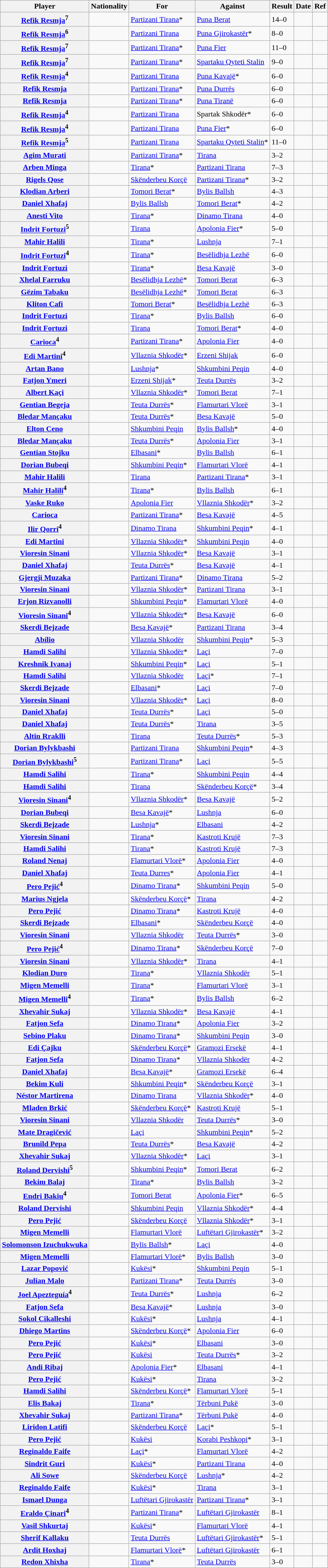<table class="wikitable sortable mw-collapsible plainrowheaders">
<tr>
<th scope="col">Player</th>
<th scope="col">Nationality</th>
<th scope="col">For</th>
<th scope="col">Against</th>
<th scope="col" align="center">Result</th>
<th scope="col">Date</th>
<th scope="col" class="unsortable" align="center">Ref</th>
</tr>
<tr>
<th scope="row"><a href='#'>Refik Resmja</a><sup>7</sup></th>
<td></td>
<td><a href='#'>Partizani Tirana</a>*</td>
<td><a href='#'>Puna Berat</a></td>
<td>14–0</td>
<td></td>
<td></td>
</tr>
<tr>
<th scope="row"><a href='#'>Refik Resmja</a><sup>6</sup></th>
<td></td>
<td><a href='#'>Partizani Tirana</a></td>
<td><a href='#'>Puna Gjirokastër</a>*</td>
<td>8–0</td>
<td></td>
<td></td>
</tr>
<tr>
<th scope="row"><a href='#'>Refik Resmja</a><sup>7</sup></th>
<td></td>
<td><a href='#'>Partizani Tirana</a>*</td>
<td><a href='#'>Puna Fier</a></td>
<td>11–0</td>
<td></td>
<td></td>
</tr>
<tr>
<th scope="row"><a href='#'>Refik Resmja</a><sup>7</sup></th>
<td></td>
<td><a href='#'>Partizani Tirana</a>*</td>
<td><a href='#'>Spartaku Qyteti Stalin</a></td>
<td>9–0</td>
<td></td>
<td></td>
</tr>
<tr>
<th scope="row"><a href='#'>Refik Resmja</a><sup>4</sup></th>
<td></td>
<td><a href='#'>Partizani Tirana</a></td>
<td><a href='#'>Puna Kavajë</a>*</td>
<td>6–0</td>
<td></td>
<td></td>
</tr>
<tr>
<th scope="row"><a href='#'>Refik Resmja</a></th>
<td></td>
<td><a href='#'>Partizani Tirana</a>*</td>
<td><a href='#'>Puna Durrës</a></td>
<td>6–0</td>
<td></td>
<td></td>
</tr>
<tr>
<th scope="row"><a href='#'>Refik Resmja</a></th>
<td></td>
<td><a href='#'>Partizani Tirana</a>*</td>
<td><a href='#'>Puna Tiranë</a></td>
<td>6–0</td>
<td></td>
<td></td>
</tr>
<tr>
<th scope="row"><a href='#'>Refik Resmja</a><sup>4</sup></th>
<td></td>
<td><a href='#'>Partizani Tirana</a></td>
<td>Spartak Shkodër*</td>
<td>6–0</td>
<td></td>
<td></td>
</tr>
<tr>
<th scope="row"><a href='#'>Refik Resmja</a><sup>4</sup></th>
<td></td>
<td><a href='#'>Partizani Tirana</a></td>
<td><a href='#'>Puna Fier</a>*</td>
<td>6–0</td>
<td></td>
<td></td>
</tr>
<tr>
<th scope="row"><a href='#'>Refik Resmja</a><sup>5</sup></th>
<td></td>
<td><a href='#'>Partizani Tirana</a></td>
<td><a href='#'>Spartaku Qyteti Stalin</a>*</td>
<td>11–0</td>
<td></td>
<td></td>
</tr>
<tr>
<th scope="row"><a href='#'>Agim Murati</a></th>
<td></td>
<td><a href='#'>Partizani Tirana</a>*</td>
<td><a href='#'>Tirana</a></td>
<td>3–2</td>
<td></td>
<td></td>
</tr>
<tr>
<th scope="row"><a href='#'>Arben Minga</a></th>
<td></td>
<td><a href='#'>Tirana</a>*</td>
<td><a href='#'>Partizani Tirana</a></td>
<td>7–3</td>
<td></td>
<td></td>
</tr>
<tr>
<th scope="row"><a href='#'>Rigels Qose</a></th>
<td></td>
<td><a href='#'>Skënderbeu Korçë</a></td>
<td><a href='#'>Partizani Tirana</a>*</td>
<td>3–2</td>
<td></td>
<td></td>
</tr>
<tr>
<th scope="row"><a href='#'>Klodian Arberi</a></th>
<td></td>
<td><a href='#'>Tomori Berat</a>*</td>
<td><a href='#'>Bylis Ballsh</a></td>
<td>4–3</td>
<td></td>
<td></td>
</tr>
<tr>
<th scope="row"><a href='#'>Daniel Xhafaj</a></th>
<td></td>
<td><a href='#'>Bylis Ballsh</a></td>
<td><a href='#'>Tomori Berat</a>*</td>
<td>4–2</td>
<td></td>
<td></td>
</tr>
<tr>
<th scope="row"><a href='#'>Anesti Vito</a></th>
<td></td>
<td><a href='#'>Tirana</a>*</td>
<td><a href='#'>Dinamo Tirana</a></td>
<td>4–0</td>
<td></td>
<td></td>
</tr>
<tr>
<th scope="row"><a href='#'>Indrit Fortuzi</a><sup>5</sup></th>
<td></td>
<td><a href='#'>Tirana</a></td>
<td><a href='#'>Apolonia Fier</a>*</td>
<td>5–0</td>
<td></td>
<td></td>
</tr>
<tr>
<th scope="row"><a href='#'>Mahir Halili</a></th>
<td></td>
<td><a href='#'>Tirana</a>*</td>
<td><a href='#'>Lushnja</a></td>
<td>7–1</td>
<td></td>
<td></td>
</tr>
<tr>
<th scope="row"><a href='#'>Indrit Fortuzi</a><sup>4</sup></th>
<td></td>
<td><a href='#'>Tirana</a>*</td>
<td><a href='#'>Besëlidhja Lezhë</a></td>
<td>6–0</td>
<td></td>
<td></td>
</tr>
<tr>
<th scope="row"><a href='#'>Indrit Fortuzi</a></th>
<td></td>
<td><a href='#'>Tirana</a>*</td>
<td><a href='#'>Besa Kavajë</a></td>
<td>3–0</td>
<td></td>
<td></td>
</tr>
<tr>
<th scope="row"><a href='#'>Xhelal Farruku</a></th>
<td></td>
<td><a href='#'>Besëlidhja Lezhë</a>*</td>
<td><a href='#'>Tomori Berat</a></td>
<td>6–3</td>
<td></td>
<td></td>
</tr>
<tr>
<th scope="row"><a href='#'>Gëzim Tabaku</a></th>
<td></td>
<td><a href='#'>Besëlidhja Lezhë</a>*</td>
<td><a href='#'>Tomori Berat</a></td>
<td>6–3</td>
<td></td>
<td></td>
</tr>
<tr>
<th scope="row"><a href='#'>Kliton Cafi</a></th>
<td></td>
<td><a href='#'>Tomori Berat</a>*</td>
<td><a href='#'>Besëlidhja Lezhë</a></td>
<td>6–3</td>
<td></td>
<td></td>
</tr>
<tr>
<th scope="row"><a href='#'>Indrit Fortuzi</a></th>
<td></td>
<td><a href='#'>Tirana</a>*</td>
<td><a href='#'>Bylis Ballsh</a></td>
<td>6–0</td>
<td></td>
<td></td>
</tr>
<tr>
<th scope="row"><a href='#'>Indrit Fortuzi</a></th>
<td></td>
<td><a href='#'>Tirana</a></td>
<td><a href='#'>Tomori Berat</a>*</td>
<td>4–0</td>
<td></td>
<td></td>
</tr>
<tr>
<th scope="row"><a href='#'>Carioca</a><sup>4</sup></th>
<td></td>
<td><a href='#'>Partizani Tirana</a>*</td>
<td><a href='#'>Apolonia Fier</a></td>
<td>4–0</td>
<td></td>
<td></td>
</tr>
<tr>
<th scope="row"><a href='#'>Edi Martini</a><sup>4</sup></th>
<td></td>
<td><a href='#'>Vllaznia Shkodër</a>*</td>
<td><a href='#'>Erzeni Shijak</a></td>
<td>6–0</td>
<td></td>
<td></td>
</tr>
<tr>
<th scope="row"><a href='#'>Artan Bano</a></th>
<td></td>
<td><a href='#'>Lushnja</a>*</td>
<td><a href='#'>Shkumbini Peqin</a></td>
<td>4–0</td>
<td></td>
<td></td>
</tr>
<tr>
<th scope="row"><a href='#'>Fatjon Ymeri</a></th>
<td></td>
<td><a href='#'>Erzeni Shijak</a>*</td>
<td><a href='#'>Teuta Durrës</a></td>
<td>3–2</td>
<td></td>
<td></td>
</tr>
<tr>
<th scope="row"><a href='#'>Albert Kaçi</a></th>
<td></td>
<td><a href='#'>Vllaznia Shkodër</a>*</td>
<td><a href='#'>Tomori Berat</a></td>
<td>7–1</td>
<td></td>
<td></td>
</tr>
<tr>
<th scope="row"><a href='#'>Gentian Begeja</a></th>
<td></td>
<td><a href='#'>Teuta Durrës</a>*</td>
<td><a href='#'>Flamurtari Vlorë</a></td>
<td>3–1</td>
<td></td>
<td></td>
</tr>
<tr>
<th scope="row"><a href='#'>Bledar Mançaku</a></th>
<td></td>
<td><a href='#'>Teuta Durrës</a>*</td>
<td><a href='#'>Besa Kavajë</a></td>
<td>5–0</td>
<td></td>
<td></td>
</tr>
<tr>
<th scope="row"><a href='#'>Elton Ceno</a></th>
<td></td>
<td><a href='#'>Shkumbini Peqin</a></td>
<td><a href='#'>Bylis Ballsh</a>*</td>
<td>4–0</td>
<td></td>
<td></td>
</tr>
<tr>
<th scope="row"><a href='#'>Bledar Mançaku</a></th>
<td></td>
<td><a href='#'>Teuta Durrës</a>*</td>
<td><a href='#'>Apolonia Fier</a></td>
<td>3–1</td>
<td></td>
<td></td>
</tr>
<tr>
<th scope="row"><a href='#'>Gentian Stojku</a></th>
<td></td>
<td><a href='#'>Elbasani</a>*</td>
<td><a href='#'>Bylis Ballsh</a></td>
<td>6–1</td>
<td></td>
<td></td>
</tr>
<tr>
<th scope="row"><a href='#'>Dorian Bubeqi</a></th>
<td></td>
<td><a href='#'>Shkumbini Peqin</a>*</td>
<td><a href='#'>Flamurtari Vlorë</a></td>
<td>4–1</td>
<td></td>
<td></td>
</tr>
<tr>
<th scope="row"><a href='#'>Mahir Halili</a></th>
<td></td>
<td><a href='#'>Tirana</a></td>
<td><a href='#'>Partizani Tirana</a>*</td>
<td>3–1</td>
<td></td>
<td></td>
</tr>
<tr>
<th scope="row"><a href='#'>Mahir Halili</a><sup>4</sup></th>
<td></td>
<td><a href='#'>Tirana</a>*</td>
<td><a href='#'>Bylis Ballsh</a></td>
<td>6–1</td>
<td></td>
<td></td>
</tr>
<tr>
<th scope="row"><a href='#'>Vaske Ruko</a></th>
<td></td>
<td><a href='#'>Apolonia Fier</a></td>
<td><a href='#'>Vllaznia Shkodër</a>*</td>
<td>3–2</td>
<td></td>
<td></td>
</tr>
<tr>
<th scope="row"><a href='#'>Carioca</a></th>
<td></td>
<td><a href='#'>Partizani Tirana</a>*</td>
<td><a href='#'>Besa Kavajë</a></td>
<td>4–5</td>
<td></td>
<td></td>
</tr>
<tr>
<th scope="row"><a href='#'>Ilir Qorri</a><sup>4</sup></th>
<td></td>
<td><a href='#'>Dinamo Tirana</a></td>
<td><a href='#'>Shkumbini Peqin</a>*</td>
<td>4–1</td>
<td></td>
<td></td>
</tr>
<tr>
<th scope="row"><a href='#'>Edi Martini</a></th>
<td></td>
<td><a href='#'>Vllaznia Shkodër</a>*</td>
<td><a href='#'>Shkumbini Peqin</a></td>
<td>4–0</td>
<td></td>
<td></td>
</tr>
<tr>
<th scope="row"><a href='#'>Vioresin Sinani</a></th>
<td></td>
<td><a href='#'>Vllaznia Shkodër</a>*</td>
<td><a href='#'>Besa Kavajë</a></td>
<td>3–1</td>
<td></td>
<td></td>
</tr>
<tr>
<th scope="row"><a href='#'>Daniel Xhafaj</a></th>
<td></td>
<td><a href='#'>Teuta Durrës</a>*</td>
<td><a href='#'>Besa Kavajë</a></td>
<td>4–1</td>
<td></td>
<td></td>
</tr>
<tr>
<th scope="row"><a href='#'>Gjergji Muzaka</a></th>
<td></td>
<td><a href='#'>Partizani Tirana</a>*</td>
<td><a href='#'>Dinamo Tirana</a></td>
<td>5–2</td>
<td></td>
<td></td>
</tr>
<tr>
<th scope="row"><a href='#'>Vioresin Sinani</a></th>
<td></td>
<td><a href='#'>Vllaznia Shkodër</a>*</td>
<td><a href='#'>Partizani Tirana</a></td>
<td>3–1</td>
<td></td>
<td></td>
</tr>
<tr>
<th scope="row"><a href='#'>Erjon Rizvanolli</a></th>
<td></td>
<td><a href='#'>Shkumbini Peqin</a>*</td>
<td><a href='#'>Flamurtari Vlorë</a></td>
<td>4–0</td>
<td></td>
<td></td>
</tr>
<tr>
<th scope="row"><a href='#'>Vioresin Sinani</a><sup>4</sup></th>
<td></td>
<td><a href='#'>Vllaznia Shkodër</a>*</td>
<td><a href='#'>Besa Kavajë</a></td>
<td>6–0</td>
<td></td>
<td></td>
</tr>
<tr>
<th scope="row"><a href='#'>Skerdi Bejzade</a></th>
<td></td>
<td><a href='#'>Besa Kavajë</a>*</td>
<td><a href='#'>Partizani Tirana</a></td>
<td>3–4</td>
<td></td>
<td></td>
</tr>
<tr>
<th scope="row"><a href='#'>Abílio</a></th>
<td></td>
<td><a href='#'>Vllaznia Shkodër</a></td>
<td><a href='#'>Shkumbini Peqin</a>*</td>
<td>5–3</td>
<td></td>
<td></td>
</tr>
<tr>
<th scope="row"><a href='#'>Hamdi Salihi</a></th>
<td></td>
<td><a href='#'>Vllaznia Shkodër</a>*</td>
<td><a href='#'>Laçi</a></td>
<td>7–0</td>
<td></td>
<td></td>
</tr>
<tr>
<th scope="row"><a href='#'>Kreshnik Ivanaj</a></th>
<td></td>
<td><a href='#'>Shkumbini Peqin</a>*</td>
<td><a href='#'>Laçi</a></td>
<td>5–1</td>
<td></td>
<td></td>
</tr>
<tr>
<th scope="row"><a href='#'>Hamdi Salihi</a></th>
<td></td>
<td><a href='#'>Vllaznia Shkodër</a></td>
<td><a href='#'>Laçi</a>*</td>
<td>7–1</td>
<td></td>
<td></td>
</tr>
<tr>
<th scope="row"><a href='#'>Skerdi Bejzade</a></th>
<td></td>
<td><a href='#'>Elbasani</a>*</td>
<td><a href='#'>Laçi</a></td>
<td>7–0</td>
<td></td>
<td></td>
</tr>
<tr>
<th scope="row"><a href='#'>Vioresin Sinani</a></th>
<td></td>
<td><a href='#'>Vllaznia Shkodër</a>*</td>
<td><a href='#'>Laçi</a></td>
<td>8–0</td>
<td></td>
<td></td>
</tr>
<tr>
<th scope="row"><a href='#'>Daniel Xhafaj</a></th>
<td></td>
<td><a href='#'>Teuta Durrës</a>*</td>
<td><a href='#'>Laçi</a></td>
<td>5–0</td>
<td></td>
<td></td>
</tr>
<tr>
<th scope="row"><a href='#'>Daniel Xhafaj</a></th>
<td></td>
<td><a href='#'>Teuta Durrës</a>*</td>
<td><a href='#'>Tirana</a></td>
<td>3–5</td>
<td></td>
<td></td>
</tr>
<tr>
<th scope="row"><a href='#'>Altin Rraklli</a></th>
<td></td>
<td><a href='#'>Tirana</a></td>
<td><a href='#'>Teuta Durrës</a>*</td>
<td>5–3</td>
<td></td>
<td></td>
</tr>
<tr>
<th scope="row"><a href='#'>Dorian Bylykbashi</a></th>
<td></td>
<td><a href='#'>Partizani Tirana</a></td>
<td><a href='#'>Shkumbini Peqin</a>*</td>
<td>4–3</td>
<td></td>
<td></td>
</tr>
<tr>
<th scope="row"><a href='#'>Dorian Bylykbashi</a><sup>5</sup></th>
<td></td>
<td><a href='#'>Partizani Tirana</a>*</td>
<td><a href='#'>Laçi</a></td>
<td>5–5</td>
<td></td>
<td></td>
</tr>
<tr>
<th scope="row"><a href='#'>Hamdi Salihi</a></th>
<td></td>
<td><a href='#'>Tirana</a>*</td>
<td><a href='#'>Shkumbini Peqin</a></td>
<td>4–4</td>
<td></td>
<td></td>
</tr>
<tr>
<th scope="row"><a href='#'>Hamdi Salihi</a></th>
<td></td>
<td><a href='#'>Tirana</a></td>
<td><a href='#'>Skënderbeu Korçë</a>*</td>
<td>3–4</td>
<td></td>
<td></td>
</tr>
<tr>
<th scope="row"><a href='#'>Vioresin Sinani</a><sup>4</sup></th>
<td></td>
<td><a href='#'>Vllaznia Shkodër</a>*</td>
<td><a href='#'>Besa Kavajë</a></td>
<td>5–2</td>
<td></td>
<td></td>
</tr>
<tr>
<th scope="row"><a href='#'>Dorian Bubeqi</a></th>
<td></td>
<td><a href='#'>Besa Kavajë</a>*</td>
<td><a href='#'>Lushnja</a></td>
<td>6–0</td>
<td></td>
<td></td>
</tr>
<tr>
<th scope="row"><a href='#'>Skerdi Bejzade</a></th>
<td></td>
<td><a href='#'>Lushnja</a>*</td>
<td><a href='#'>Elbasani</a></td>
<td>4–2</td>
<td></td>
<td></td>
</tr>
<tr>
<th scope="row"><a href='#'>Vioresin Sinani</a></th>
<td></td>
<td><a href='#'>Tirana</a>*</td>
<td><a href='#'>Kastroti Krujë</a></td>
<td>7–3</td>
<td></td>
<td></td>
</tr>
<tr>
<th scope="row"><a href='#'>Hamdi Salihi</a></th>
<td></td>
<td><a href='#'>Tirana</a>*</td>
<td><a href='#'>Kastroti Krujë</a></td>
<td>7–3</td>
<td></td>
<td></td>
</tr>
<tr>
<th scope="row"><a href='#'>Roland Nenaj</a></th>
<td></td>
<td><a href='#'>Flamurtari Vlorë</a>*</td>
<td><a href='#'>Apolonia Fier</a></td>
<td>4–0</td>
<td></td>
<td></td>
</tr>
<tr>
<th scope="row"><a href='#'>Daniel Xhafaj</a></th>
<td></td>
<td><a href='#'>Teuta Durres</a>*</td>
<td><a href='#'>Apolonia Fier</a></td>
<td>4–1</td>
<td></td>
<td></td>
</tr>
<tr>
<th scope="row"><a href='#'>Pero Pejić</a><sup>4</sup></th>
<td></td>
<td><a href='#'>Dinamo Tirana</a>*</td>
<td><a href='#'>Shkumbini Peqin</a></td>
<td>5–0</td>
<td></td>
<td></td>
</tr>
<tr>
<th scope="row"><a href='#'>Marius Ngjela</a></th>
<td></td>
<td><a href='#'>Skënderbeu Korçë</a>*</td>
<td><a href='#'>Tirana</a></td>
<td>4–2</td>
<td></td>
<td></td>
</tr>
<tr>
<th scope="row"><a href='#'>Pero Pejić</a></th>
<td></td>
<td><a href='#'>Dinamo Tirana</a>*</td>
<td><a href='#'>Kastroti Krujë</a></td>
<td>4–0</td>
<td></td>
<td></td>
</tr>
<tr>
<th scope="row"><a href='#'>Skerdi Bejzade</a></th>
<td></td>
<td><a href='#'>Elbasani</a>*</td>
<td><a href='#'>Skënderbeu Korçë</a></td>
<td>4–0</td>
<td></td>
<td></td>
</tr>
<tr>
<th scope="row"><a href='#'>Vioresin Sinani</a></th>
<td></td>
<td><a href='#'>Vllaznia Shkodër</a></td>
<td><a href='#'>Teuta Durrës</a>*</td>
<td>3–0</td>
<td></td>
<td></td>
</tr>
<tr>
<th scope="row"><a href='#'>Pero Pejić</a><sup>4</sup></th>
<td></td>
<td><a href='#'>Dinamo Tirana</a>*</td>
<td><a href='#'>Skënderbeu Korçë</a></td>
<td>7–0</td>
<td></td>
<td></td>
</tr>
<tr>
<th scope="row"><a href='#'>Vioresin Sinani</a></th>
<td></td>
<td><a href='#'>Vllaznia Shkodër</a>*</td>
<td><a href='#'>Tirana</a></td>
<td>4–1</td>
<td></td>
<td></td>
</tr>
<tr>
<th scope="row"><a href='#'>Klodian Duro</a></th>
<td></td>
<td><a href='#'>Tirana</a>*</td>
<td><a href='#'>Vllaznia Shkodër</a></td>
<td>5–1</td>
<td></td>
<td></td>
</tr>
<tr>
<th scope="row"><a href='#'>Migen Memelli</a></th>
<td></td>
<td><a href='#'>Tirana</a>*</td>
<td><a href='#'>Flamurtari Vlorë</a></td>
<td>3–1</td>
<td></td>
<td></td>
</tr>
<tr>
<th scope="row"><a href='#'>Migen Memelli</a><sup>4</sup></th>
<td></td>
<td><a href='#'>Tirana</a>*</td>
<td><a href='#'>Bylis Ballsh</a></td>
<td>6–2</td>
<td></td>
<td></td>
</tr>
<tr>
<th scope="row"><a href='#'>Xhevahir Sukaj</a></th>
<td></td>
<td><a href='#'>Vllaznia Shkodër</a>*</td>
<td><a href='#'>Besa Kavajë</a></td>
<td>4–1</td>
<td></td>
<td></td>
</tr>
<tr>
<th scope="row"><a href='#'>Fatjon Sefa</a></th>
<td></td>
<td><a href='#'>Dinamo Tirana</a>*</td>
<td><a href='#'>Apolonia Fier</a></td>
<td>3–2</td>
<td></td>
<td></td>
</tr>
<tr>
<th scope="row"><a href='#'>Sebino Plaku</a></th>
<td></td>
<td><a href='#'>Dinamo Tirana</a>*</td>
<td><a href='#'>Shkumbini Peqin</a></td>
<td>3–0</td>
<td></td>
<td></td>
</tr>
<tr>
<th scope="row"><a href='#'>Edi Çajku</a></th>
<td></td>
<td><a href='#'>Skënderbeu Korçë</a>*</td>
<td><a href='#'>Gramozi Ersekë</a></td>
<td>4–1</td>
<td></td>
<td></td>
</tr>
<tr>
<th scope="row"><a href='#'>Fatjon Sefa</a></th>
<td></td>
<td><a href='#'>Dinamo Tirana</a>*</td>
<td><a href='#'>Vllaznia Shkodër</a></td>
<td>4–2</td>
<td></td>
<td></td>
</tr>
<tr>
<th scope="row"><a href='#'>Daniel Xhafaj</a></th>
<td></td>
<td><a href='#'>Besa Kavajë</a>*</td>
<td><a href='#'>Gramozi Ersekë</a></td>
<td>6–4</td>
<td></td>
<td></td>
</tr>
<tr>
<th scope="row"><a href='#'>Bekim Kuli</a></th>
<td></td>
<td><a href='#'>Shkumbini Peqin</a>*</td>
<td><a href='#'>Skënderbeu Korçë</a></td>
<td>3–1</td>
<td></td>
<td></td>
</tr>
<tr>
<th scope="row"><a href='#'>Néstor Martirena</a></th>
<td></td>
<td><a href='#'>Dinamo Tirana</a></td>
<td><a href='#'>Vllaznia Shkodër</a>*</td>
<td>4–0</td>
<td></td>
<td></td>
</tr>
<tr>
<th scope="row"><a href='#'>Mladen Brkić</a></th>
<td></td>
<td><a href='#'>Skënderbeu Korçë</a>*</td>
<td><a href='#'>Kastroti Krujë</a></td>
<td>5–1</td>
<td></td>
<td></td>
</tr>
<tr>
<th scope="row"><a href='#'>Vioresin Sinani</a></th>
<td></td>
<td><a href='#'>Vllaznia Shkodër</a></td>
<td><a href='#'>Teuta Durrës</a>*</td>
<td>3–0</td>
<td></td>
<td></td>
</tr>
<tr>
<th scope="row"><a href='#'>Mate Dragičević</a></th>
<td></td>
<td><a href='#'>Laçi</a></td>
<td><a href='#'>Shkumbini Peqin</a>*</td>
<td>5–2</td>
<td></td>
<td></td>
</tr>
<tr>
<th scope="row"><a href='#'>Brunild Pepa</a></th>
<td></td>
<td><a href='#'>Teuta Durrës</a>*</td>
<td><a href='#'>Besa Kavajë</a></td>
<td>4–2</td>
<td></td>
<td></td>
</tr>
<tr>
<th scope="row"><a href='#'>Xhevahir Sukaj</a></th>
<td></td>
<td><a href='#'>Vllaznia Shkodër</a>*</td>
<td><a href='#'>Laçi</a></td>
<td>3–1</td>
<td></td>
<td></td>
</tr>
<tr>
<th scope="row"><a href='#'>Roland Dervishi</a><sup>5</sup></th>
<td></td>
<td><a href='#'>Shkumbini Peqin</a>*</td>
<td><a href='#'>Tomori Berat</a></td>
<td>6–2</td>
<td></td>
<td></td>
</tr>
<tr>
<th scope="row"><a href='#'>Bekim Balaj</a></th>
<td></td>
<td><a href='#'>Tirana</a>*</td>
<td><a href='#'>Bylis Ballsh</a></td>
<td>3–2</td>
<td></td>
<td></td>
</tr>
<tr>
<th scope="row"><a href='#'>Endri Bakiu</a><sup>4</sup></th>
<td></td>
<td><a href='#'>Tomori Berat</a></td>
<td><a href='#'>Apolonia Fier</a>*</td>
<td>6–5</td>
<td></td>
<td></td>
</tr>
<tr>
<th scope="row"><a href='#'>Roland Dervishi</a></th>
<td></td>
<td><a href='#'>Shkumbini Peqin</a></td>
<td><a href='#'>Vllaznia Shkodër</a>*</td>
<td>4–4</td>
<td></td>
<td></td>
</tr>
<tr>
<th scope="row"><a href='#'>Pero Pejić</a></th>
<td></td>
<td><a href='#'>Skënderbeu Korçë</a></td>
<td><a href='#'>Vllaznia Shkodër</a>*</td>
<td>3–1</td>
<td></td>
<td></td>
</tr>
<tr>
<th scope="row"><a href='#'>Migen Memelli</a></th>
<td></td>
<td><a href='#'>Flamurtari Vlorë</a></td>
<td><a href='#'>Luftëtari Gjirokastër</a>*</td>
<td>3–2</td>
<td></td>
<td></td>
</tr>
<tr>
<th scope="row"><a href='#'>Solomonson Izuchukwuka</a></th>
<td></td>
<td><a href='#'>Bylis Ballsh</a>*</td>
<td><a href='#'>Laçi</a></td>
<td>4–0</td>
<td></td>
<td></td>
</tr>
<tr>
<th scope="row"><a href='#'>Migen Memelli</a></th>
<td></td>
<td><a href='#'>Flamurtari Vlorë</a>*</td>
<td><a href='#'>Bylis Ballsh</a></td>
<td>3–0</td>
<td></td>
<td></td>
</tr>
<tr>
<th scope="row"><a href='#'>Lazar Popović</a></th>
<td></td>
<td><a href='#'>Kukësi</a>*</td>
<td><a href='#'>Shkumbini Peqin</a></td>
<td>5–1</td>
<td></td>
<td></td>
</tr>
<tr>
<th scope="row"><a href='#'>Julian Malo</a></th>
<td></td>
<td><a href='#'>Partizani Tirana</a>*</td>
<td><a href='#'>Teuta Durrës</a></td>
<td>3–0</td>
<td></td>
<td></td>
</tr>
<tr>
<th scope="row"><a href='#'>Joel Apezteguía</a><sup>4</sup></th>
<td></td>
<td><a href='#'>Teuta Durrës</a>*</td>
<td><a href='#'>Lushnja</a></td>
<td>6–2</td>
<td></td>
<td></td>
</tr>
<tr>
<th scope="row"><a href='#'>Fatjon Sefa</a></th>
<td></td>
<td><a href='#'>Besa Kavajë</a>*</td>
<td><a href='#'>Lushnja</a></td>
<td>3–0</td>
<td></td>
<td></td>
</tr>
<tr>
<th scope="row"><a href='#'>Sokol Cikalleshi</a></th>
<td></td>
<td><a href='#'>Kukësi</a>*</td>
<td><a href='#'>Lushnja</a></td>
<td>4–1</td>
<td></td>
<td></td>
</tr>
<tr>
<th scope="row"><a href='#'>Dhiego Martins</a></th>
<td></td>
<td><a href='#'>Skënderbeu Korçë</a>*</td>
<td><a href='#'>Apolonia Fier</a></td>
<td>6–0</td>
<td></td>
<td></td>
</tr>
<tr>
<th scope="row"><a href='#'>Pero Pejić</a></th>
<td></td>
<td><a href='#'>Kukësi</a>*</td>
<td><a href='#'>Elbasani</a></td>
<td>3–0</td>
<td></td>
<td></td>
</tr>
<tr>
<th scope="row"><a href='#'>Pero Pejić</a></th>
<td></td>
<td><a href='#'>Kukësi</a></td>
<td><a href='#'>Teuta Durrës</a>*</td>
<td>3–2</td>
<td></td>
<td></td>
</tr>
<tr>
<th scope="row"><a href='#'>Andi Ribaj</a></th>
<td></td>
<td><a href='#'>Apolonia Fier</a>*</td>
<td><a href='#'>Elbasani</a></td>
<td>4–1</td>
<td></td>
<td></td>
</tr>
<tr>
<th scope="row"><a href='#'>Pero Pejić</a></th>
<td></td>
<td><a href='#'>Kukësi</a>*</td>
<td><a href='#'>Tirana</a></td>
<td>3–2</td>
<td></td>
<td></td>
</tr>
<tr>
<th scope="row"><a href='#'>Hamdi Salihi</a></th>
<td></td>
<td><a href='#'>Skënderbeu Korçë</a>*</td>
<td><a href='#'>Flamurtari Vlorë</a></td>
<td>5–1</td>
<td></td>
<td></td>
</tr>
<tr>
<th scope="row"><a href='#'>Elis Bakaj</a></th>
<td></td>
<td><a href='#'>Tirana</a>*</td>
<td><a href='#'>Tërbuni Pukë</a></td>
<td>3–0</td>
<td></td>
<td></td>
</tr>
<tr>
<th scope="row"><a href='#'>Xhevahir Sukaj</a></th>
<td></td>
<td><a href='#'>Partizani Tirana</a>*</td>
<td><a href='#'>Tërbuni Pukë</a></td>
<td>4–0</td>
<td></td>
<td></td>
</tr>
<tr>
<th scope="row"><a href='#'>Liridon Latifi</a></th>
<td></td>
<td><a href='#'>Skënderbeu Korçë</a></td>
<td><a href='#'>Laçi</a>*</td>
<td>5–1</td>
<td></td>
<td></td>
</tr>
<tr>
<th scope="row"><a href='#'>Pero Pejić</a></th>
<td></td>
<td><a href='#'>Kukësi</a></td>
<td><a href='#'>Korabi Peshkopi</a>*</td>
<td>3–1</td>
<td></td>
<td></td>
</tr>
<tr>
<th scope="row"><a href='#'>Reginaldo Faife</a></th>
<td></td>
<td><a href='#'>Laçi</a>*</td>
<td><a href='#'>Flamurtari Vlorë</a></td>
<td>4–2</td>
<td></td>
<td></td>
</tr>
<tr>
<th scope="row"><a href='#'>Sindrit Guri</a></th>
<td></td>
<td><a href='#'>Kukësi</a>*</td>
<td><a href='#'>Partizani Tirana</a></td>
<td>4–0</td>
<td></td>
<td></td>
</tr>
<tr>
<th scope="row"><a href='#'>Ali Sowe</a></th>
<td></td>
<td><a href='#'>Skënderbeu Korçë</a></td>
<td><a href='#'>Lushnja</a>*</td>
<td>4–2</td>
<td></td>
<td></td>
</tr>
<tr>
<th scope="row"><a href='#'>Reginaldo Faife</a></th>
<td></td>
<td><a href='#'>Kukësi</a>*</td>
<td><a href='#'>Tirana</a></td>
<td>3–1</td>
<td></td>
<td></td>
</tr>
<tr>
<th scope="row"><a href='#'>Ismael Dunga</a></th>
<td></td>
<td><a href='#'>Luftëtari Gjirokastër</a></td>
<td><a href='#'>Partizani Tirana</a>*</td>
<td>3–1</td>
<td></td>
<td></td>
</tr>
<tr>
<th scope="row"><a href='#'>Eraldo Çinari</a><sup>4</sup></th>
<td></td>
<td><a href='#'>Partizani Tirana</a>*</td>
<td><a href='#'>Luftëtari Gjirokastër</a></td>
<td>8–1</td>
<td></td>
<td></td>
</tr>
<tr>
<th scope="row"><a href='#'>Vasil Shkurtaj</a></th>
<td></td>
<td><a href='#'>Kukësi</a>*</td>
<td><a href='#'>Flamurtari Vlorë</a></td>
<td>4–1</td>
<td></td>
<td></td>
</tr>
<tr>
<th scope="row"><a href='#'>Sherif Kallaku</a></th>
<td></td>
<td><a href='#'>Teuta Durrës</a></td>
<td><a href='#'>Luftëtari Gjirokastër</a>*</td>
<td>5–1</td>
<td></td>
<td></td>
</tr>
<tr>
<th scope="row"><a href='#'>Ardit Hoxhaj</a></th>
<td></td>
<td><a href='#'>Flamurtari Vlorë</a>*</td>
<td><a href='#'>Luftëtari Gjirokastër</a></td>
<td>6–1</td>
<td></td>
<td></td>
</tr>
<tr>
<th scope="row"><a href='#'>Redon Xhixha</a></th>
<td></td>
<td><a href='#'>Tirana</a>*</td>
<td><a href='#'>Teuta Durrës</a></td>
<td>3–0</td>
<td></td>
<td></td>
</tr>
</table>
